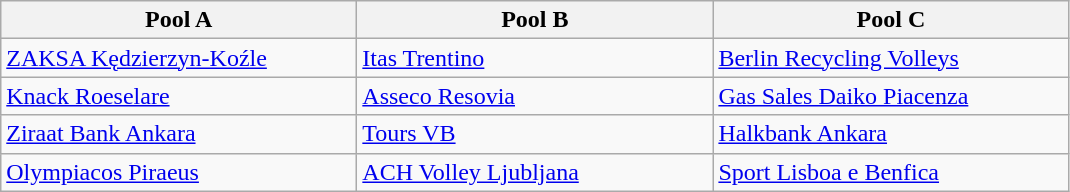<table class="wikitable" style="text-align:left">
<tr>
<th width=230>Pool A</th>
<th width=230>Pool B</th>
<th width=230>Pool C</th>
</tr>
<tr>
<td> <a href='#'>ZAKSA Kędzierzyn-Koźle</a></td>
<td> <a href='#'>Itas Trentino</a></td>
<td> <a href='#'>Berlin Recycling Volleys</a></td>
</tr>
<tr>
<td> <a href='#'>Knack Roeselare</a></td>
<td> <a href='#'>Asseco Resovia</a></td>
<td> <a href='#'>Gas Sales Daiko Piacenza</a></td>
</tr>
<tr>
<td> <a href='#'>Ziraat Bank Ankara</a></td>
<td> <a href='#'>Tours VB</a></td>
<td> <a href='#'>Halkbank Ankara</a></td>
</tr>
<tr>
<td> <a href='#'>Olympiacos Piraeus</a></td>
<td> <a href='#'>ACH Volley Ljubljana</a></td>
<td> <a href='#'>Sport Lisboa e Benfica</a></td>
</tr>
</table>
